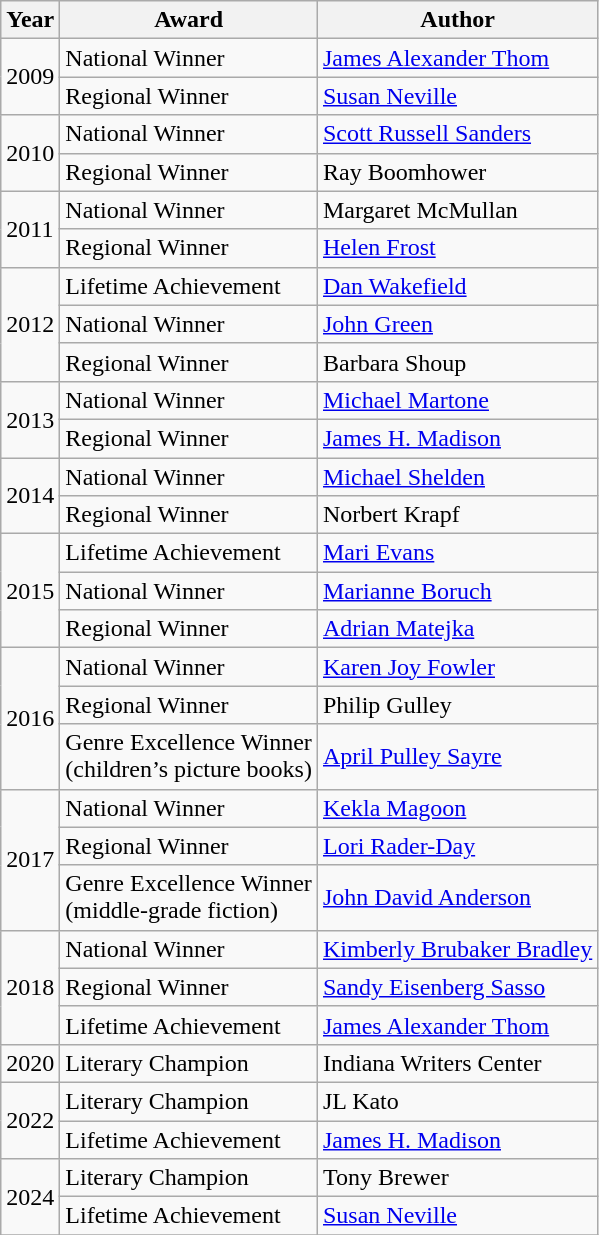<table class="wikitable sortable">
<tr>
<th><strong>Year</strong></th>
<th><strong>Award</strong></th>
<th><strong>Author</strong></th>
</tr>
<tr ->
<td rowspan="2">2009</td>
<td>National Winner</td>
<td><a href='#'>James Alexander Thom</a></td>
</tr>
<tr>
<td>Regional Winner</td>
<td><a href='#'>Susan Neville</a></td>
</tr>
<tr>
<td rowspan="2">2010</td>
<td>National Winner</td>
<td><a href='#'>Scott Russell Sanders</a></td>
</tr>
<tr>
<td>Regional Winner</td>
<td>Ray Boomhower</td>
</tr>
<tr>
<td rowspan="2">2011</td>
<td>National Winner</td>
<td>Margaret McMullan</td>
</tr>
<tr>
<td>Regional Winner</td>
<td><a href='#'>Helen Frost</a></td>
</tr>
<tr>
<td rowspan="3">2012</td>
<td>Lifetime Achievement</td>
<td><a href='#'>Dan Wakefield</a></td>
</tr>
<tr>
<td>National Winner</td>
<td><a href='#'>John Green</a></td>
</tr>
<tr>
<td>Regional Winner</td>
<td>Barbara Shoup</td>
</tr>
<tr>
<td rowspan="2">2013</td>
<td>National Winner</td>
<td><a href='#'>Michael Martone</a></td>
</tr>
<tr>
<td>Regional Winner</td>
<td><a href='#'>James H. Madison</a></td>
</tr>
<tr>
<td rowspan="2">2014</td>
<td>National Winner</td>
<td><a href='#'>Michael Shelden</a></td>
</tr>
<tr>
<td>Regional Winner</td>
<td>Norbert Krapf</td>
</tr>
<tr>
<td rowspan="3">2015</td>
<td>Lifetime Achievement</td>
<td><a href='#'>Mari Evans</a></td>
</tr>
<tr>
<td>National Winner</td>
<td><a href='#'>Marianne Boruch</a></td>
</tr>
<tr>
<td>Regional Winner</td>
<td><a href='#'>Adrian Matejka</a></td>
</tr>
<tr>
<td rowspan="3">2016</td>
<td>National Winner</td>
<td><a href='#'>Karen Joy Fowler</a></td>
</tr>
<tr>
<td>Regional Winner</td>
<td>Philip Gulley</td>
</tr>
<tr>
<td>Genre Excellence Winner<br>(children’s picture books)</td>
<td><a href='#'>April Pulley Sayre</a></td>
</tr>
<tr>
<td rowspan="3">2017</td>
<td>National Winner</td>
<td><a href='#'>Kekla Magoon</a></td>
</tr>
<tr>
<td>Regional Winner</td>
<td><a href='#'>Lori Rader-Day</a></td>
</tr>
<tr>
<td>Genre Excellence Winner<br>(middle-grade fiction)</td>
<td><a href='#'>John David Anderson</a></td>
</tr>
<tr>
<td rowspan="3">2018</td>
<td>National Winner</td>
<td><a href='#'>Kimberly Brubaker Bradley</a></td>
</tr>
<tr>
<td>Regional Winner</td>
<td><a href='#'>Sandy Eisenberg Sasso</a></td>
</tr>
<tr>
<td>Lifetime Achievement</td>
<td><a href='#'>James Alexander Thom</a></td>
</tr>
<tr>
<td>2020</td>
<td>Literary Champion</td>
<td>Indiana Writers Center</td>
</tr>
<tr>
<td rowspan="2">2022</td>
<td>Literary Champion</td>
<td>JL Kato</td>
</tr>
<tr>
<td>Lifetime Achievement</td>
<td><a href='#'>James H. Madison</a></td>
</tr>
<tr>
<td rowspan="2">2024</td>
<td>Literary Champion</td>
<td>Tony Brewer</td>
</tr>
<tr>
<td>Lifetime Achievement</td>
<td><a href='#'>Susan Neville</a></td>
</tr>
<tr>
</tr>
</table>
